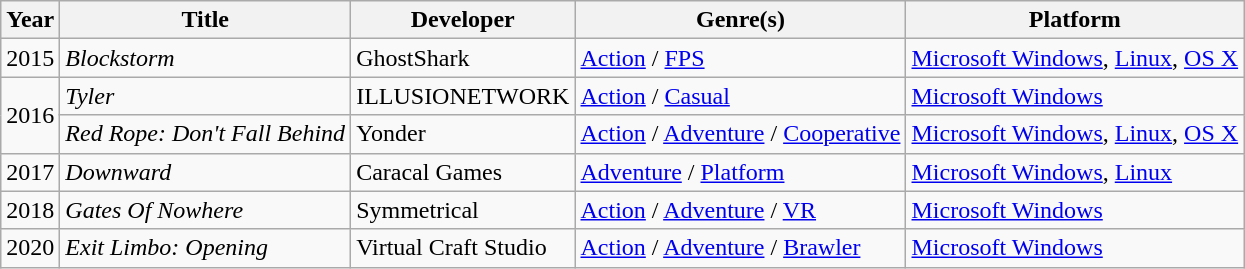<table class="wikitable sortable">
<tr>
<th>Year</th>
<th>Title</th>
<th>Developer</th>
<th>Genre(s)</th>
<th>Platform</th>
</tr>
<tr>
<td>2015</td>
<td><em>Blockstorm</em></td>
<td>GhostShark</td>
<td><a href='#'>Action</a> / <a href='#'>FPS</a></td>
<td><a href='#'>Microsoft Windows</a>, <a href='#'>Linux</a>, <a href='#'>OS X</a></td>
</tr>
<tr>
<td rowspan="2">2016</td>
<td><em>Tyler</em></td>
<td>ILLUSIONETWORK</td>
<td><a href='#'>Action</a> / <a href='#'>Casual</a></td>
<td><a href='#'>Microsoft Windows</a></td>
</tr>
<tr>
<td><em>Red Rope: Don't Fall Behind</em></td>
<td>Yonder</td>
<td><a href='#'>Action</a> / <a href='#'>Adventure</a> / <a href='#'>Cooperative</a></td>
<td><a href='#'>Microsoft Windows</a>, <a href='#'>Linux</a>, <a href='#'>OS X</a></td>
</tr>
<tr>
<td>2017</td>
<td><em>Downward</em></td>
<td>Caracal Games</td>
<td><a href='#'>Adventure</a> / <a href='#'>Platform</a></td>
<td><a href='#'>Microsoft Windows</a>, <a href='#'>Linux</a></td>
</tr>
<tr>
<td>2018</td>
<td><em>Gates Of Nowhere</em></td>
<td>Symmetrical</td>
<td><a href='#'>Action</a> / <a href='#'>Adventure</a> / <a href='#'>VR</a></td>
<td><a href='#'>Microsoft Windows</a></td>
</tr>
<tr>
<td>2020</td>
<td><em>Exit Limbo: Opening</em></td>
<td>Virtual Craft Studio</td>
<td><a href='#'>Action</a> / <a href='#'>Adventure</a> / <a href='#'>Brawler</a></td>
<td><a href='#'>Microsoft Windows</a></td>
</tr>
</table>
